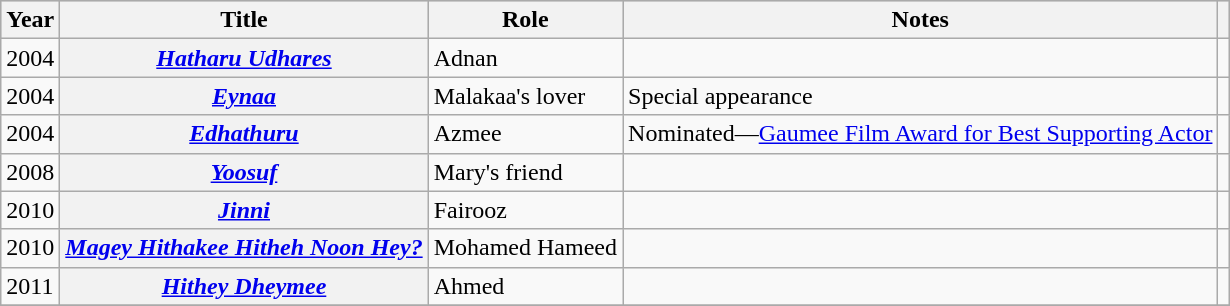<table class="wikitable sortable plainrowheaders">
<tr style="background:#ccc; text-align:center;">
<th scope="col">Year</th>
<th scope="col">Title</th>
<th scope="col">Role</th>
<th scope="col">Notes</th>
<th scope="col" class="unsortable"></th>
</tr>
<tr>
<td>2004</td>
<th scope="row"><em><a href='#'>Hatharu Udhares</a></em></th>
<td>Adnan</td>
<td></td>
<td style="text-align: center;"></td>
</tr>
<tr>
<td>2004</td>
<th scope="row"><em><a href='#'>Eynaa</a></em></th>
<td>Malakaa's lover</td>
<td>Special appearance</td>
<td style="text-align: center;"></td>
</tr>
<tr>
<td>2004</td>
<th scope="row"><em><a href='#'>Edhathuru</a></em></th>
<td>Azmee</td>
<td>Nominated—<a href='#'>Gaumee Film Award for Best Supporting Actor</a></td>
<td style="text-align: center;"></td>
</tr>
<tr>
<td>2008</td>
<th scope="row"><em><a href='#'>Yoosuf</a></em></th>
<td>Mary's friend</td>
<td></td>
<td style="text-align: center;"></td>
</tr>
<tr>
<td>2010</td>
<th scope="row"><em><a href='#'>Jinni</a></em></th>
<td>Fairooz</td>
<td></td>
<td style="text-align: center;"></td>
</tr>
<tr>
<td>2010</td>
<th scope="row"><em><a href='#'>Magey Hithakee Hitheh Noon Hey?</a></em></th>
<td>Mohamed Hameed</td>
<td></td>
<td style="text-align: center;"></td>
</tr>
<tr>
<td>2011</td>
<th scope="row"><em><a href='#'>Hithey Dheymee</a></em></th>
<td>Ahmed</td>
<td></td>
<td style="text-align: center;"></td>
</tr>
<tr>
</tr>
</table>
